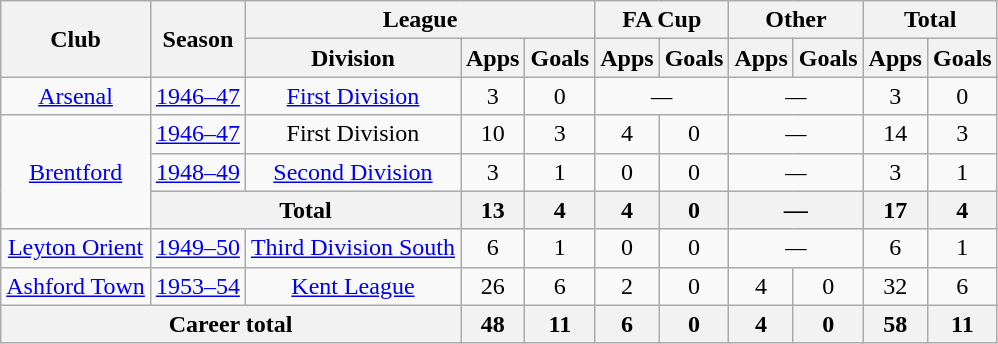<table class="wikitable" style="text-align: center;">
<tr>
<th rowspan="2">Club</th>
<th rowspan="2">Season</th>
<th colspan="3">League</th>
<th colspan="2">FA Cup</th>
<th colspan="2">Other</th>
<th colspan="2">Total</th>
</tr>
<tr>
<th>Division</th>
<th>Apps</th>
<th>Goals</th>
<th>Apps</th>
<th>Goals</th>
<th>Apps</th>
<th>Goals</th>
<th>Apps</th>
<th>Goals</th>
</tr>
<tr>
<td><a href='#'>Arsenal</a></td>
<td><a href='#'>1946–47</a></td>
<td><a href='#'>First Division</a></td>
<td>3</td>
<td>0</td>
<td colspan="2"><em>—</em></td>
<td colspan="2"><em>—</em></td>
<td>3</td>
<td>0</td>
</tr>
<tr>
<td rowspan="3"><a href='#'>Brentford</a></td>
<td><a href='#'>1946–47</a></td>
<td>First Division</td>
<td>10</td>
<td>3</td>
<td>4</td>
<td>0</td>
<td colspan="2"><em>—</em></td>
<td>14</td>
<td>3</td>
</tr>
<tr>
<td><a href='#'>1948–49</a></td>
<td><a href='#'>Second Division</a></td>
<td>3</td>
<td>1</td>
<td>0</td>
<td>0</td>
<td colspan="2"><em>—</em></td>
<td>3</td>
<td>1</td>
</tr>
<tr>
<th colspan="2">Total</th>
<th>13</th>
<th>4</th>
<th>4</th>
<th>0</th>
<th colspan="2"><em>—</em></th>
<th>17</th>
<th>4</th>
</tr>
<tr>
<td><a href='#'>Leyton Orient</a></td>
<td><a href='#'>1949–50</a></td>
<td><a href='#'>Third Division South</a></td>
<td>6</td>
<td>1</td>
<td>0</td>
<td>0</td>
<td colspan="2"><em>—</em></td>
<td>6</td>
<td>1</td>
</tr>
<tr>
<td><a href='#'>Ashford Town</a></td>
<td><a href='#'>1953–54</a></td>
<td><a href='#'>Kent League</a></td>
<td>26</td>
<td>6</td>
<td>2</td>
<td>0</td>
<td>4</td>
<td>0</td>
<td>32</td>
<td>6</td>
</tr>
<tr>
<th colspan="3">Career total</th>
<th>48</th>
<th>11</th>
<th>6</th>
<th>0</th>
<th>4</th>
<th>0</th>
<th>58</th>
<th>11</th>
</tr>
</table>
